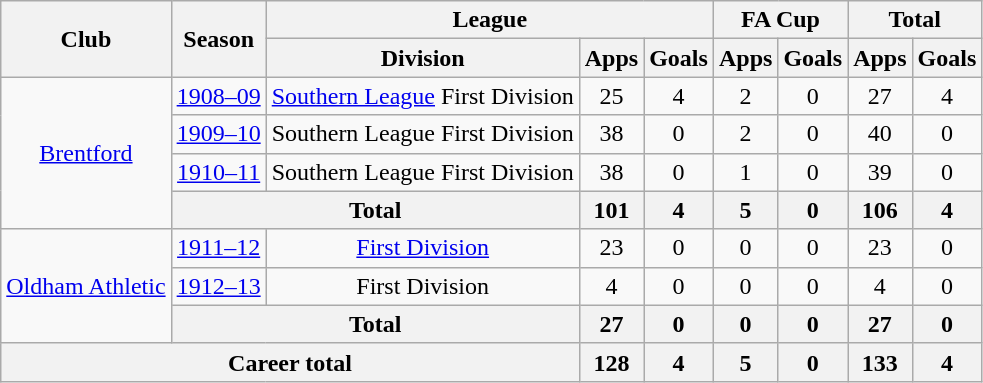<table class="wikitable" style="text-align: center;">
<tr>
<th rowspan="2">Club</th>
<th rowspan="2">Season</th>
<th colspan="3">League</th>
<th colspan="2">FA Cup</th>
<th colspan="2">Total</th>
</tr>
<tr>
<th>Division</th>
<th>Apps</th>
<th>Goals</th>
<th>Apps</th>
<th>Goals</th>
<th>Apps</th>
<th>Goals</th>
</tr>
<tr>
<td rowspan="4"><a href='#'>Brentford</a></td>
<td><a href='#'>1908–09</a></td>
<td><a href='#'>Southern League</a> First Division</td>
<td>25</td>
<td>4</td>
<td>2</td>
<td>0</td>
<td>27</td>
<td>4</td>
</tr>
<tr>
<td><a href='#'>1909–10</a></td>
<td>Southern League First Division</td>
<td>38</td>
<td>0</td>
<td>2</td>
<td>0</td>
<td>40</td>
<td>0</td>
</tr>
<tr>
<td><a href='#'>1910–11</a></td>
<td>Southern League First Division</td>
<td>38</td>
<td>0</td>
<td>1</td>
<td>0</td>
<td>39</td>
<td>0</td>
</tr>
<tr>
<th colspan="2">Total</th>
<th>101</th>
<th>4</th>
<th>5</th>
<th>0</th>
<th>106</th>
<th>4</th>
</tr>
<tr>
<td rowspan="3"><a href='#'>Oldham Athletic</a></td>
<td><a href='#'>1911–12</a></td>
<td><a href='#'>First Division</a></td>
<td>23</td>
<td>0</td>
<td>0</td>
<td>0</td>
<td>23</td>
<td>0</td>
</tr>
<tr>
<td><a href='#'>1912–13</a></td>
<td>First Division</td>
<td>4</td>
<td>0</td>
<td>0</td>
<td>0</td>
<td>4</td>
<td>0</td>
</tr>
<tr>
<th colspan="2">Total</th>
<th>27</th>
<th>0</th>
<th>0</th>
<th>0</th>
<th>27</th>
<th>0</th>
</tr>
<tr>
<th colspan="3">Career total</th>
<th>128</th>
<th>4</th>
<th>5</th>
<th>0</th>
<th>133</th>
<th>4</th>
</tr>
</table>
